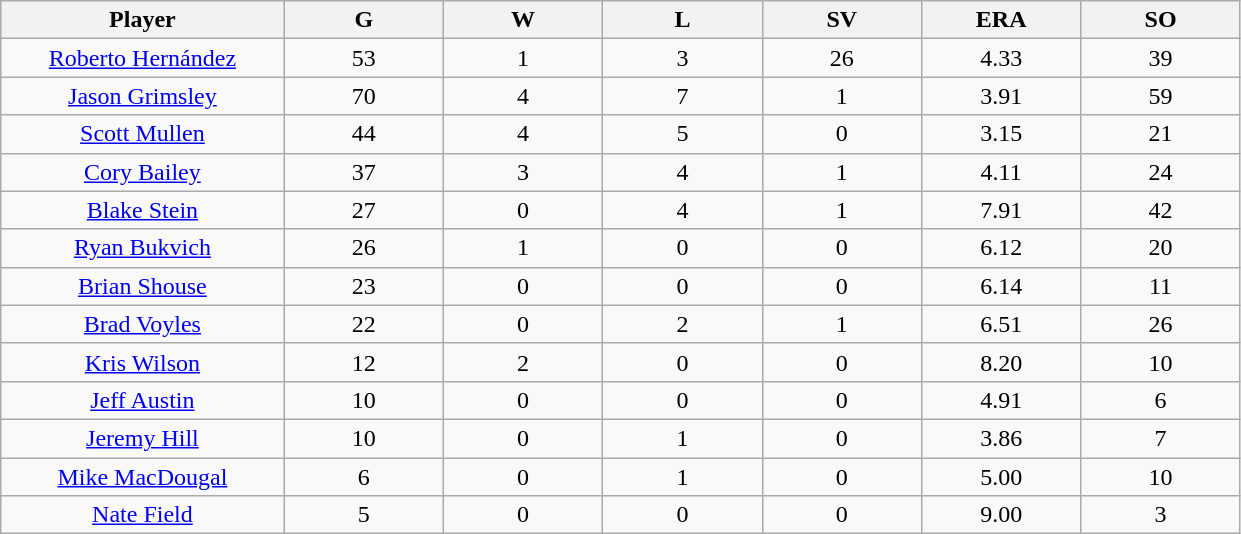<table class="wikitable sortable">
<tr>
<th bgcolor="#DDDDFF" width="16%">Player</th>
<th bgcolor="#DDDDFF" width="9%">G</th>
<th bgcolor="#DDDDFF" width="9%">W</th>
<th bgcolor="#DDDDFF" width="9%">L</th>
<th bgcolor="#DDDDFF" width="9%">SV</th>
<th bgcolor="#DDDDFF" width="9%">ERA</th>
<th bgcolor="#DDDDFF" width="9%">SO</th>
</tr>
<tr align="center">
<td><a href='#'>Roberto Hernández</a></td>
<td>53</td>
<td>1</td>
<td>3</td>
<td>26</td>
<td>4.33</td>
<td>39</td>
</tr>
<tr align=center>
<td><a href='#'>Jason Grimsley</a></td>
<td>70</td>
<td>4</td>
<td>7</td>
<td>1</td>
<td>3.91</td>
<td>59</td>
</tr>
<tr align=center>
<td><a href='#'>Scott Mullen</a></td>
<td>44</td>
<td>4</td>
<td>5</td>
<td>0</td>
<td>3.15</td>
<td>21</td>
</tr>
<tr align=center>
<td><a href='#'>Cory Bailey</a></td>
<td>37</td>
<td>3</td>
<td>4</td>
<td>1</td>
<td>4.11</td>
<td>24</td>
</tr>
<tr align=center>
<td><a href='#'>Blake Stein</a></td>
<td>27</td>
<td>0</td>
<td>4</td>
<td>1</td>
<td>7.91</td>
<td>42</td>
</tr>
<tr align=center>
<td><a href='#'>Ryan Bukvich</a></td>
<td>26</td>
<td>1</td>
<td>0</td>
<td>0</td>
<td>6.12</td>
<td>20</td>
</tr>
<tr align=center>
<td><a href='#'>Brian Shouse</a></td>
<td>23</td>
<td>0</td>
<td>0</td>
<td>0</td>
<td>6.14</td>
<td>11</td>
</tr>
<tr align=center>
<td><a href='#'>Brad Voyles</a></td>
<td>22</td>
<td>0</td>
<td>2</td>
<td>1</td>
<td>6.51</td>
<td>26</td>
</tr>
<tr align=center>
<td><a href='#'>Kris Wilson</a></td>
<td>12</td>
<td>2</td>
<td>0</td>
<td>0</td>
<td>8.20</td>
<td>10</td>
</tr>
<tr align=center>
<td><a href='#'>Jeff Austin</a></td>
<td>10</td>
<td>0</td>
<td>0</td>
<td>0</td>
<td>4.91</td>
<td>6</td>
</tr>
<tr align=center>
<td><a href='#'>Jeremy Hill</a></td>
<td>10</td>
<td>0</td>
<td>1</td>
<td>0</td>
<td>3.86</td>
<td>7</td>
</tr>
<tr align=center>
<td><a href='#'>Mike MacDougal</a></td>
<td>6</td>
<td>0</td>
<td>1</td>
<td>0</td>
<td>5.00</td>
<td>10</td>
</tr>
<tr align=center>
<td><a href='#'>Nate Field</a></td>
<td>5</td>
<td>0</td>
<td>0</td>
<td>0</td>
<td>9.00</td>
<td>3</td>
</tr>
</table>
